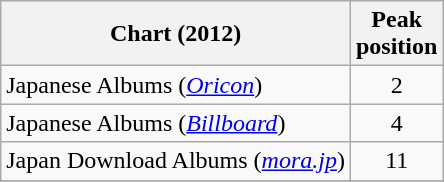<table class="wikitable sortable">
<tr>
<th>Chart (2012)</th>
<th>Peak<br>position</th>
</tr>
<tr>
<td>Japanese Albums (<em><a href='#'>Oricon</a></em>)</td>
<td style="text-align:center;">2</td>
</tr>
<tr>
<td>Japanese Albums (<em><a href='#'>Billboard</a></em>)</td>
<td style="text-align:center;">4</td>
</tr>
<tr>
<td>Japan Download Albums (<em><a href='#'>mora.jp</a></em>)</td>
<td style="text-align:center;">11</td>
</tr>
<tr>
</tr>
</table>
